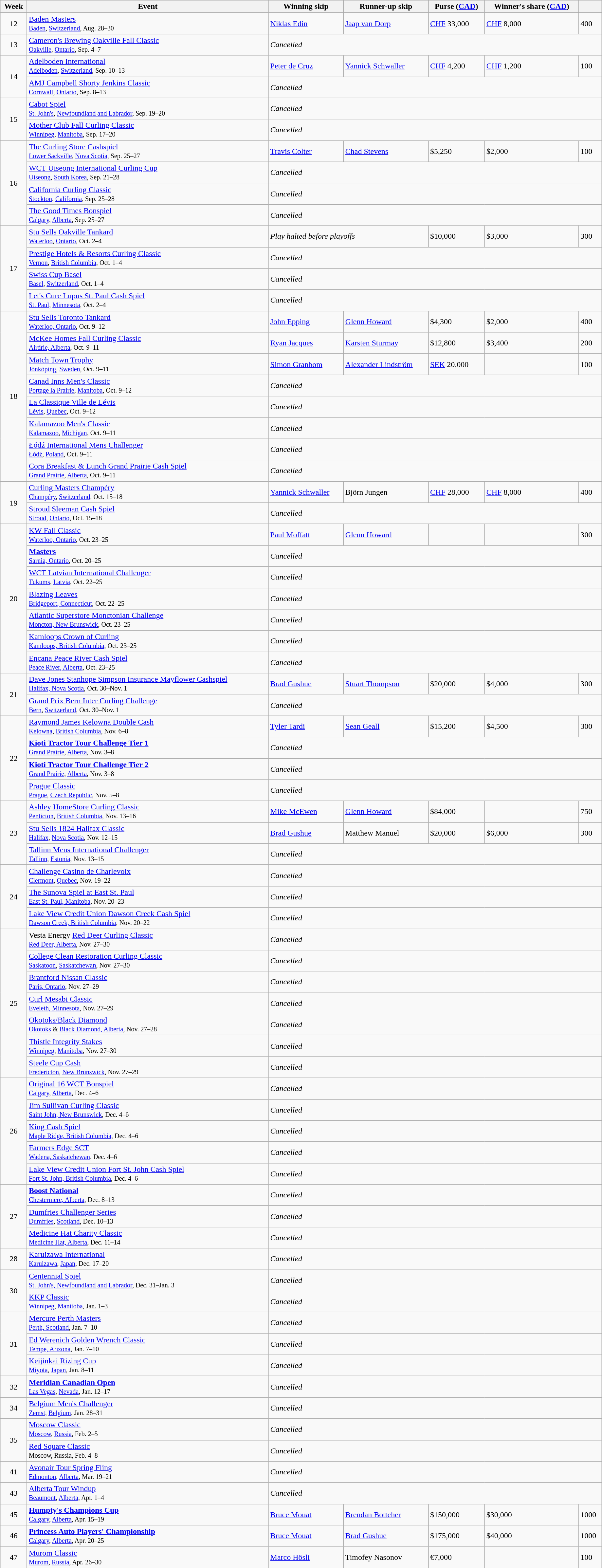<table class="wikitable sortable" style="margin-right:0; width:97%">
<tr>
<th>Week</th>
<th>Event</th>
<th>Winning skip</th>
<th>Runner-up skip</th>
<th>Purse (<a href='#'>CAD</a>)</th>
<th>Winner's share (<a href='#'>CAD</a>)</th>
<th></th>
</tr>
<tr>
<td align=center>12</td>
<td><a href='#'>Baden Masters</a> <br> <small><a href='#'>Baden</a>, <a href='#'>Switzerland</a>, Aug. 28–30</small></td>
<td> <a href='#'>Niklas Edin</a></td>
<td> <a href='#'>Jaap van Dorp</a></td>
<td><a href='#'>CHF</a> 33,000</td>
<td><a href='#'>CHF</a> 8,000</td>
<td>400</td>
</tr>
<tr>
<td align=center>13</td>
<td><a href='#'>Cameron's Brewing Oakville Fall Classic</a> <br> <small><a href='#'>Oakville</a>, <a href='#'>Ontario</a>, Sep. 4–7</small></td>
<td colspan="5"><em>Cancelled</em></td>
</tr>
<tr>
<td align=center rowspan=2>14</td>
<td><a href='#'>Adelboden International</a> <br> <small><a href='#'>Adelboden</a>, <a href='#'>Switzerland</a>, Sep. 10–13</small></td>
<td> <a href='#'>Peter de Cruz</a></td>
<td> <a href='#'>Yannick Schwaller</a></td>
<td><a href='#'>CHF</a> 4,200</td>
<td><a href='#'>CHF</a> 1,200</td>
<td>100</td>
</tr>
<tr>
<td><a href='#'>AMJ Campbell Shorty Jenkins Classic</a> <br> <small><a href='#'>Cornwall</a>, <a href='#'>Ontario</a>, Sep. 8–13</small></td>
<td colspan="5"><em>Cancelled</em></td>
</tr>
<tr>
<td align=center rowspan=2>15</td>
<td><a href='#'>Cabot Spiel</a> <br> <small><a href='#'>St. John's</a>, <a href='#'>Newfoundland and Labrador</a>, Sep. 19–20</small></td>
<td colspan="5"><em>Cancelled</em></td>
</tr>
<tr>
<td><a href='#'>Mother Club Fall Curling Classic</a> <br> <small><a href='#'>Winnipeg</a>, <a href='#'>Manitoba</a>, Sep. 17–20</small></td>
<td colspan="5"><em>Cancelled</em></td>
</tr>
<tr>
<td align=center rowspan=4>16</td>
<td><a href='#'>The Curling Store Cashspiel</a> <br> <small><a href='#'>Lower Sackville</a>, <a href='#'>Nova Scotia</a>, Sep. 25–27</small></td>
<td> <a href='#'>Travis Colter</a></td>
<td> <a href='#'>Chad Stevens</a></td>
<td>$5,250</td>
<td>$2,000</td>
<td>100</td>
</tr>
<tr>
<td><a href='#'>WCT Uiseong International Curling Cup</a> <br> <small><a href='#'>Uiseong</a>, <a href='#'>South Korea</a>, Sep. 21–28</small></td>
<td colspan="5"><em>Cancelled</em></td>
</tr>
<tr>
<td><a href='#'>California Curling Classic</a> <br> <small><a href='#'>Stockton</a>, <a href='#'>California</a>, Sep. 25–28</small></td>
<td colspan="5"><em>Cancelled</em></td>
</tr>
<tr>
<td><a href='#'>The Good Times Bonspiel</a> <br> <small><a href='#'>Calgary</a>, <a href='#'>Alberta</a>, Sep. 25–27</small></td>
<td colspan="5"><em>Cancelled</em></td>
</tr>
<tr>
<td align=center rowspan=4>17</td>
<td><a href='#'>Stu Sells Oakville Tankard</a> <br> <small><a href='#'>Waterloo</a>, <a href='#'>Ontario</a>, Oct. 2–4</small></td>
<td colspan="2"><em>Play halted before playoffs</em></td>
<td>$10,000</td>
<td>$3,000</td>
<td>300</td>
</tr>
<tr>
<td><a href='#'>Prestige Hotels & Resorts Curling Classic</a> <br> <small><a href='#'>Vernon</a>, <a href='#'>British Columbia</a>, Oct. 1–4</small></td>
<td colspan="5"><em>Cancelled</em></td>
</tr>
<tr>
<td><a href='#'>Swiss Cup Basel</a> <br> <small><a href='#'>Basel</a>, <a href='#'>Switzerland</a>, Oct. 1–4</small></td>
<td colspan="5"><em>Cancelled</em></td>
</tr>
<tr>
<td><a href='#'>Let's Cure Lupus St. Paul Cash Spiel</a> <br> <small><a href='#'>St. Paul</a>, <a href='#'>Minnesota</a>, Oct. 2–4</small></td>
<td colspan="5"><em>Cancelled</em></td>
</tr>
<tr>
<td align=center rowspan=8>18</td>
<td><a href='#'>Stu Sells Toronto Tankard</a> <br> <small><a href='#'>Waterloo, Ontario</a>, Oct. 9–12</small></td>
<td> <a href='#'>John Epping</a></td>
<td> <a href='#'>Glenn Howard</a></td>
<td>$4,300</td>
<td>$2,000</td>
<td>400</td>
</tr>
<tr>
<td><a href='#'>McKee Homes Fall Curling Classic</a> <br> <small><a href='#'>Airdrie, Alberta</a>, Oct. 9–11</small></td>
<td> <a href='#'>Ryan Jacques</a></td>
<td> <a href='#'>Karsten Sturmay</a></td>
<td>$12,800</td>
<td>$3,400</td>
<td>200</td>
</tr>
<tr>
<td><a href='#'>Match Town Trophy</a> <br> <small><a href='#'>Jönköping</a>, <a href='#'>Sweden</a>, Oct. 9–11</small></td>
<td> <a href='#'>Simon Granbom</a></td>
<td> <a href='#'>Alexander Lindström</a></td>
<td><a href='#'>SEK</a> 20,000</td>
<td></td>
<td>100</td>
</tr>
<tr>
<td><a href='#'>Canad Inns Men's Classic</a> <br> <small><a href='#'>Portage la Prairie</a>, <a href='#'>Manitoba</a>, Oct. 9–12</small></td>
<td colspan="5"><em>Cancelled</em></td>
</tr>
<tr>
<td><a href='#'>La Classique Ville de Lévis</a> <br> <small><a href='#'>Lévis</a>, <a href='#'>Quebec</a>, Oct. 9–12</small></td>
<td colspan="5"><em>Cancelled</em></td>
</tr>
<tr>
<td><a href='#'>Kalamazoo Men's Classic</a> <br> <small><a href='#'>Kalamazoo</a>, <a href='#'>Michigan</a>, Oct. 9–11</small></td>
<td colspan="5"><em>Cancelled</em></td>
</tr>
<tr>
<td><a href='#'>Łódź International Mens Challenger</a> <br> <small><a href='#'>Łódź</a>, <a href='#'>Poland</a>, Oct. 9–11</small></td>
<td colspan="5"><em>Cancelled</em></td>
</tr>
<tr>
<td><a href='#'>Cora Breakfast & Lunch Grand Prairie Cash Spiel</a> <br> <small><a href='#'>Grand Prairie</a>, <a href='#'>Alberta</a>, Oct. 9–11</small></td>
<td colspan="5"><em>Cancelled</em></td>
</tr>
<tr>
<td align=center rowspan=2>19</td>
<td><a href='#'>Curling Masters Champéry</a> <br> <small><a href='#'>Champéry</a>, <a href='#'>Switzerland</a>, Oct. 15–18</small></td>
<td> <a href='#'>Yannick Schwaller</a></td>
<td> Björn Jungen</td>
<td><a href='#'>CHF</a> 28,000</td>
<td><a href='#'>CHF</a> 8,000</td>
<td>400</td>
</tr>
<tr>
<td><a href='#'>Stroud Sleeman Cash Spiel</a> <br> <small><a href='#'>Stroud</a>, <a href='#'>Ontario</a>, Oct. 15–18</small></td>
<td colspan="5"><em>Cancelled</em></td>
</tr>
<tr>
<td align=center rowspan=7>20</td>
<td><a href='#'>KW Fall Classic</a> <br> <small><a href='#'>Waterloo, Ontario</a>, Oct. 23–25</small></td>
<td> <a href='#'>Paul Moffatt</a></td>
<td> <a href='#'>Glenn Howard</a></td>
<td></td>
<td></td>
<td>300</td>
</tr>
<tr>
<td><strong><a href='#'>Masters</a></strong> <br> <small><a href='#'>Sarnia, Ontario</a>, Oct. 20–25</small></td>
<td colspan="5"><em>Cancelled</em></td>
</tr>
<tr>
<td><a href='#'>WCT Latvian International Challenger</a> <br> <small><a href='#'>Tukums</a>, <a href='#'>Latvia</a>, Oct. 22–25</small></td>
<td colspan="5"><em>Cancelled</em></td>
</tr>
<tr>
<td><a href='#'>Blazing Leaves</a> <br> <small><a href='#'>Bridgeport, Connecticut</a>, Oct. 22–25</small></td>
<td colspan="5"><em>Cancelled</em></td>
</tr>
<tr>
<td><a href='#'>Atlantic Superstore Monctonian Challenge</a> <br> <small><a href='#'>Moncton, New Brunswick</a>, Oct. 23–25</small></td>
<td colspan="5"><em>Cancelled</em></td>
</tr>
<tr>
<td><a href='#'>Kamloops Crown of Curling</a> <br> <small><a href='#'>Kamloops, British Columbia</a>, Oct. 23–25</small></td>
<td colspan="5"><em>Cancelled</em></td>
</tr>
<tr>
<td><a href='#'>Encana Peace River Cash Spiel</a> <br> <small><a href='#'>Peace River, Alberta</a>, Oct. 23–25</small></td>
<td colspan="5"><em>Cancelled</em></td>
</tr>
<tr>
<td align=center rowspan=2>21</td>
<td><a href='#'>Dave Jones Stanhope Simpson Insurance Mayflower Cashspiel</a> <br> <small><a href='#'>Halifax, Nova Scotia</a>, Oct. 30–Nov. 1</small></td>
<td> <a href='#'>Brad Gushue</a></td>
<td> <a href='#'>Stuart Thompson</a></td>
<td>$20,000</td>
<td>$4,000</td>
<td>300</td>
</tr>
<tr>
<td><a href='#'>Grand Prix Bern Inter Curling Challenge</a> <br> <small><a href='#'>Bern</a>, <a href='#'>Switzerland</a>, Oct. 30–Nov. 1</small></td>
<td colspan="5"><em>Cancelled</em></td>
</tr>
<tr>
<td align=center rowspan=4>22</td>
<td><a href='#'>Raymond James Kelowna Double Cash</a> <br> <small><a href='#'>Kelowna</a>, <a href='#'>British Columbia</a>, Nov. 6–8</small></td>
<td> <a href='#'>Tyler Tardi</a></td>
<td> <a href='#'>Sean Geall</a></td>
<td>$15,200</td>
<td>$4,500</td>
<td>300</td>
</tr>
<tr>
<td><strong><a href='#'>Kioti Tractor Tour Challenge Tier 1</a></strong> <br> <small><a href='#'>Grand Prairie</a>, <a href='#'>Alberta</a>, Nov. 3–8</small></td>
<td colspan="5"><em>Cancelled</em></td>
</tr>
<tr>
<td><strong><a href='#'>Kioti Tractor Tour Challenge Tier 2</a></strong> <br> <small><a href='#'>Grand Prairie</a>, <a href='#'>Alberta</a>, Nov. 3–8</small></td>
<td colspan="5"><em>Cancelled</em></td>
</tr>
<tr>
<td><a href='#'>Prague Classic</a> <br> <small><a href='#'>Prague</a>, <a href='#'>Czech Republic</a>, Nov. 5–8</small></td>
<td colspan="5"><em>Cancelled</em></td>
</tr>
<tr>
<td align=center rowspan=3>23</td>
<td><a href='#'>Ashley HomeStore Curling Classic</a> <br> <small><a href='#'>Penticton</a>, <a href='#'>British Columbia</a>, Nov. 13–16</small></td>
<td> <a href='#'>Mike McEwen</a></td>
<td> <a href='#'>Glenn Howard</a></td>
<td>$84,000</td>
<td></td>
<td>750</td>
</tr>
<tr>
<td><a href='#'>Stu Sells 1824 Halifax Classic</a> <br> <small><a href='#'>Halifax</a>, <a href='#'>Nova Scotia</a>, Nov. 12–15</small></td>
<td> <a href='#'>Brad Gushue</a></td>
<td> Matthew Manuel</td>
<td>$20,000</td>
<td>$6,000</td>
<td>300</td>
</tr>
<tr>
<td><a href='#'>Tallinn Mens International Challenger</a> <br> <small><a href='#'>Tallinn</a>, <a href='#'>Estonia</a>, Nov. 13–15</small></td>
<td colspan="5"><em>Cancelled</em></td>
</tr>
<tr>
<td align=center rowspan=3>24</td>
<td><a href='#'>Challenge Casino de Charlevoix</a><br> <small><a href='#'>Clermont</a>, <a href='#'>Quebec</a>, Nov. 19–22</small></td>
<td colspan="5"><em>Cancelled</em></td>
</tr>
<tr>
<td><a href='#'>The Sunova Spiel at East St. Paul</a><br> <small><a href='#'>East St. Paul, Manitoba</a>, Nov. 20–23</small></td>
<td colspan="5"><em>Cancelled</em></td>
</tr>
<tr>
<td><a href='#'>Lake View Credit Union Dawson Creek Cash Spiel</a><br> <small><a href='#'>Dawson Creek, British Columbia</a>, Nov. 20–22</small></td>
<td colspan="5"><em>Cancelled</em></td>
</tr>
<tr>
<td align=center rowspan=7>25</td>
<td>Vesta Energy <a href='#'>Red Deer Curling Classic</a> <br> <small><a href='#'>Red Deer, Alberta</a>, Nov. 27–30</small></td>
<td colspan="5"><em>Cancelled</em></td>
</tr>
<tr>
<td><a href='#'>College Clean Restoration Curling Classic</a> <br> <small><a href='#'>Saskatoon</a>, <a href='#'>Saskatchewan</a>, Nov. 27–30</small></td>
<td colspan="5"><em>Cancelled</em></td>
</tr>
<tr>
<td><a href='#'>Brantford Nissan Classic</a> <br> <small><a href='#'>Paris, Ontario</a>, Nov. 27–29</small></td>
<td colspan="5"><em>Cancelled</em></td>
</tr>
<tr>
<td><a href='#'>Curl Mesabi Classic</a> <br> <small><a href='#'>Eveleth, Minnesota</a>, Nov. 27–29</small></td>
<td colspan="5"><em>Cancelled</em></td>
</tr>
<tr>
<td><a href='#'>Okotoks/Black Diamond</a> <br> <small><a href='#'>Okotoks</a> & <a href='#'>Black Diamond, Alberta</a>, Nov. 27–28</small></td>
<td colspan="5"><em>Cancelled</em></td>
</tr>
<tr>
<td><a href='#'>Thistle Integrity Stakes</a> <br> <small><a href='#'>Winnipeg</a>, <a href='#'>Manitoba</a>, Nov. 27–30</small></td>
<td colspan="5"><em>Cancelled</em></td>
</tr>
<tr>
<td><a href='#'>Steele Cup Cash</a> <br> <small><a href='#'>Fredericton</a>, <a href='#'>New Brunswick</a>, Nov. 27–29</small></td>
<td colspan="5"><em>Cancelled</em></td>
</tr>
<tr>
<td align=center rowspan=5>26</td>
<td><a href='#'>Original 16 WCT Bonspiel</a> <br> <small><a href='#'>Calgary</a>, <a href='#'>Alberta</a>, Dec. 4–6</small></td>
<td colspan="5"><em>Cancelled</em></td>
</tr>
<tr>
<td><a href='#'>Jim Sullivan Curling Classic</a> <br> <small><a href='#'>Saint John, New Brunswick</a>, Dec. 4–6</small></td>
<td colspan="5"><em>Cancelled</em></td>
</tr>
<tr>
<td><a href='#'>King Cash Spiel</a> <br> <small><a href='#'>Maple Ridge, British Columbia</a>, Dec. 4–6</small></td>
<td colspan="5"><em>Cancelled</em></td>
</tr>
<tr>
<td><a href='#'>Farmers Edge SCT</a> <br> <small><a href='#'>Wadena, Saskatchewan</a>, Dec. 4–6</small></td>
<td colspan="5"><em>Cancelled</em></td>
</tr>
<tr>
<td><a href='#'>Lake View Credit Union Fort St. John Cash Spiel</a> <br> <small><a href='#'>Fort St. John, British Columbia</a>, Dec. 4–6</small></td>
<td colspan="5"><em>Cancelled</em></td>
</tr>
<tr>
<td align=center rowspan=3>27</td>
<td><strong><a href='#'>Boost National</a></strong> <br> <small><a href='#'>Chestermere, Alberta</a>, Dec. 8–13</small></td>
<td colspan="5"><em>Cancelled</em></td>
</tr>
<tr>
<td><a href='#'>Dumfries Challenger Series</a> <br> <small><a href='#'>Dumfries</a>, <a href='#'>Scotland</a>, Dec. 10–13</small></td>
<td colspan="5"><em>Cancelled</em></td>
</tr>
<tr>
<td><a href='#'>Medicine Hat Charity Classic</a> <br> <small><a href='#'>Medicine Hat, Alberta</a>, Dec. 11–14</small></td>
<td colspan="5"><em>Cancelled</em></td>
</tr>
<tr>
<td align=center>28</td>
<td><a href='#'>Karuizawa International</a> <br> <small><a href='#'>Karuizawa</a>, <a href='#'>Japan</a>, Dec. 17–20</small></td>
<td colspan="5"><em>Cancelled</em></td>
</tr>
<tr>
<td align=center rowspan=2>30</td>
<td><a href='#'>Centennial Spiel</a> <br> <small><a href='#'>St. John's, Newfoundland and Labrador</a>, Dec. 31–Jan. 3</small></td>
<td colspan="5"><em>Cancelled</em></td>
</tr>
<tr>
<td><a href='#'>KKP Classic</a> <br> <small><a href='#'>Winnipeg</a>, <a href='#'>Manitoba</a>, Jan. 1–3</small></td>
<td colspan="5"><em>Cancelled</em></td>
</tr>
<tr>
<td align=center rowspan=3>31</td>
<td><a href='#'>Mercure Perth Masters</a> <br> <small><a href='#'>Perth, Scotland</a>, Jan. 7–10</small></td>
<td colspan="5"><em>Cancelled</em></td>
</tr>
<tr>
<td><a href='#'>Ed Werenich Golden Wrench Classic</a> <br> <small><a href='#'>Tempe, Arizona</a>, Jan. 7–10</small></td>
<td colspan="5"><em>Cancelled</em></td>
</tr>
<tr>
<td><a href='#'>Keijinkai Rizing Cup</a> <br> <small><a href='#'>Miyota</a>, <a href='#'>Japan</a>, Jan. 8–11</small></td>
<td colspan="5"><em>Cancelled</em></td>
</tr>
<tr>
<td align=center>32</td>
<td><strong><a href='#'>Meridian Canadian Open</a></strong> <br> <small><a href='#'>Las Vegas</a>, <a href='#'>Nevada</a>, Jan. 12–17</small></td>
<td colspan="5"><em>Cancelled</em></td>
</tr>
<tr>
<td align=center>34</td>
<td><a href='#'>Belgium Men's Challenger</a> <br> <small><a href='#'>Zemst</a>, <a href='#'>Belgium</a>, Jan. 28–31</small></td>
<td colspan="5"><em>Cancelled</em></td>
</tr>
<tr>
<td align=center rowspan=2>35</td>
<td><a href='#'>Moscow Classic</a> <br> <small><a href='#'>Moscow</a>, <a href='#'>Russia</a>, Feb. 2–5</small></td>
<td colspan="5"><em>Cancelled</em></td>
</tr>
<tr>
<td><a href='#'>Red Square Classic</a> <br> <small>Moscow, Russia, Feb. 4–8</small></td>
<td colspan="5"><em>Cancelled</em></td>
</tr>
<tr>
<td align=center>41</td>
<td><a href='#'>Avonair Tour Spring Fling</a> <br> <small><a href='#'>Edmonton</a>, <a href='#'>Alberta</a>, Mar. 19–21</small></td>
<td colspan="5"><em>Cancelled</em></td>
</tr>
<tr>
<td align=center>43</td>
<td><a href='#'>Alberta Tour Windup</a> <br> <small><a href='#'>Beaumont</a>, <a href='#'>Alberta</a>, Apr. 1–4</small></td>
<td colspan="5"><em>Cancelled</em></td>
</tr>
<tr>
<td align=center>45</td>
<td><strong><a href='#'>Humpty's Champions Cup</a></strong> <br> <small><a href='#'>Calgary</a>, <a href='#'>Alberta</a>, Apr. 15–19</small></td>
<td> <a href='#'>Bruce Mouat</a></td>
<td> <a href='#'>Brendan Bottcher</a></td>
<td>$150,000</td>
<td>$30,000</td>
<td>1000</td>
</tr>
<tr>
<td align=center>46</td>
<td><strong><a href='#'>Princess Auto Players' Championship</a></strong> <br> <small><a href='#'>Calgary</a>, <a href='#'>Alberta</a>, Apr. 20–25</small></td>
<td> <a href='#'>Bruce Mouat</a></td>
<td> <a href='#'>Brad Gushue</a></td>
<td>$175,000</td>
<td>$40,000</td>
<td>1000</td>
</tr>
<tr>
<td align=center>47</td>
<td><a href='#'>Murom Classic</a> <br> <small><a href='#'>Murom</a>, <a href='#'>Russia</a>, Apr. 26–30</small></td>
<td> <a href='#'>Marco Hösli</a></td>
<td> Timofey Nasonov</td>
<td>€7,000</td>
<td></td>
<td>100</td>
</tr>
</table>
